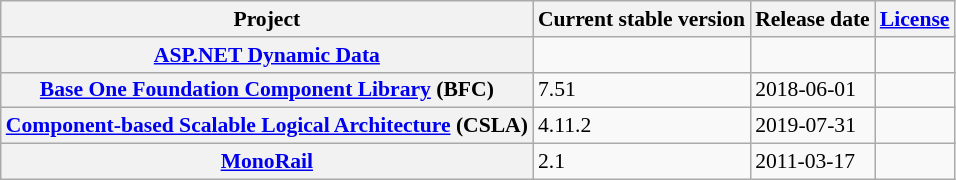<table class="wikitable sortable sort-under" style="font-size: 90%">
<tr>
<th>Project</th>
<th>Current stable version</th>
<th>Release date</th>
<th><a href='#'>License</a></th>
</tr>
<tr>
<th><a href='#'>ASP.NET Dynamic Data</a></th>
<td></td>
<td></td>
<td></td>
</tr>
<tr>
<th><a href='#'>Base One Foundation Component Library</a> (BFC)</th>
<td>7.51</td>
<td>2018-06-01</td>
<td></td>
</tr>
<tr>
<th><a href='#'>Component-based Scalable Logical Architecture</a> (CSLA)</th>
<td>4.11.2</td>
<td>2019-07-31</td>
<td></td>
</tr>
<tr>
<th><a href='#'>MonoRail</a></th>
<td>2.1</td>
<td>2011-03-17</td>
<td></td>
</tr>
</table>
